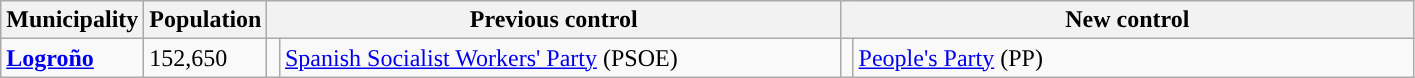<table class="wikitable sortable">
<tr>
<th>Municipality</th>
<th>Population</th>
<th colspan="2" style="width:375px;">Previous control</th>
<th colspan="2" style="width:375px;">New control</th>
</tr>
<tr>
<td><strong><a href='#'>Logroño</a></strong></td>
<td>152,650</td>
<td width="1" style="color:inherit;background:"></td>
<td align="left"><a href='#'>Spanish Socialist Workers' Party</a> (PSOE)</td>
<td width="1" style="color:inherit;background:"></td>
<td align="left"><a href='#'>People's Party</a> (PP)</td>
</tr>
</table>
